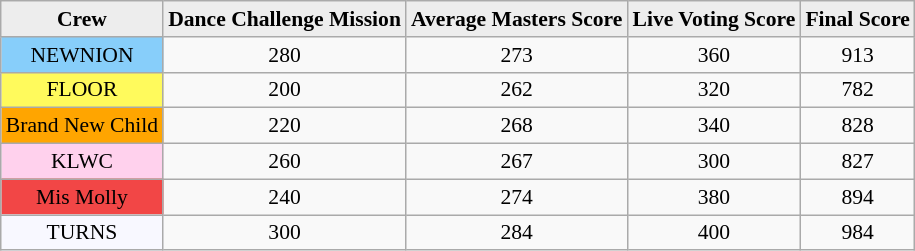<table class="wikitable sortable" style="text-align:center; font-size:90%">
<tr>
<th style="background:#EDEDED">Crew</th>
<th style="background:#EDEDED">Dance Challenge Mission</th>
<th style="background:#EDEDED">Average Masters Score</th>
<th style="background:#EDEDED">Live Voting Score</th>
<th style="background:#EDEDED">Final Score</th>
</tr>
<tr>
<td style="background:#87CEFA">NEWNION</td>
<td>280</td>
<td>273</td>
<td>360</td>
<td>913</td>
</tr>
<tr>
<td style="background:#FFFA5C">FLOOR</td>
<td>200</td>
<td>262</td>
<td>320</td>
<td>782</td>
</tr>
<tr>
<td style="background:orange">Brand New Child</td>
<td>220</td>
<td>268</td>
<td>340</td>
<td>828</td>
</tr>
<tr>
<td style="background:#FFD1ED">KLWC</td>
<td>260</td>
<td>267</td>
<td>300</td>
<td>827</td>
</tr>
<tr>
<td style="background:#F24646">Mis Molly</td>
<td>240</td>
<td>274</td>
<td>380</td>
<td>894</td>
</tr>
<tr>
<td style="background:#F8F8FF">TURNS</td>
<td>300</td>
<td>284</td>
<td>400</td>
<td>984</td>
</tr>
</table>
